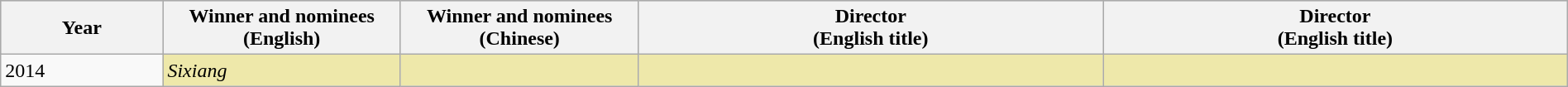<table class="wikitable" style="width:100%;">
<tr style="background:#bebebe">
<th width="100"><strong>Year</strong></th>
<th width="150"><strong>Winner and nominees<br>(English)</strong></th>
<th width="150"><strong>Winner and nominees<br>(Chinese)</strong></th>
<th width="300"><strong>Director<br>(English title)</strong></th>
<th width="300"><strong>Director<br>(English title)</strong></th>
</tr>
<tr>
<td rowspan="1">2014</td>
<td style="background:#EEE8AA;"><em>Sixiang</em></td>
<td style="background:#EEE8AA;"></td>
<td style="background:#EEE8AA;"></td>
<td style="background:#EEE8AA;"></td>
</tr>
</table>
